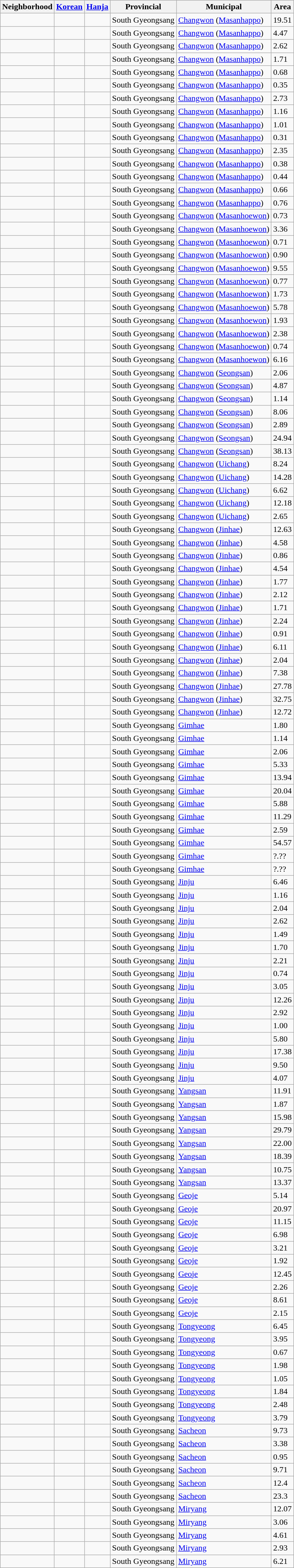<table class="wikitable sortable">
<tr>
<th>Neighborhood</th>
<th><a href='#'>Korean</a></th>
<th><a href='#'>Hanja</a></th>
<th>Provincial</th>
<th>Municipal</th>
<th>Area</th>
</tr>
<tr>
<td></td>
<td><span></span></td>
<td><span></span></td>
<td>South Gyeongsang</td>
<td><a href='#'>Changwon</a> (<a href='#'>Masanhappo</a>)</td>
<td>19.51</td>
</tr>
<tr>
<td></td>
<td><span></span></td>
<td><span></span></td>
<td>South Gyeongsang</td>
<td><a href='#'>Changwon</a> (<a href='#'>Masanhappo</a>)</td>
<td>4.47</td>
</tr>
<tr>
<td></td>
<td><span></span></td>
<td><span></span></td>
<td>South Gyeongsang</td>
<td><a href='#'>Changwon</a> (<a href='#'>Masanhappo</a>)</td>
<td>2.62</td>
</tr>
<tr>
<td></td>
<td><span></span></td>
<td><span></span></td>
<td>South Gyeongsang</td>
<td><a href='#'>Changwon</a> (<a href='#'>Masanhappo</a>)</td>
<td>1.71</td>
</tr>
<tr>
<td></td>
<td><span></span></td>
<td><span></span></td>
<td>South Gyeongsang</td>
<td><a href='#'>Changwon</a> (<a href='#'>Masanhappo</a>)</td>
<td>0.68</td>
</tr>
<tr>
<td></td>
<td><span></span></td>
<td><span></span></td>
<td>South Gyeongsang</td>
<td><a href='#'>Changwon</a> (<a href='#'>Masanhappo</a>)</td>
<td>0.35</td>
</tr>
<tr>
<td></td>
<td><span></span></td>
<td><span></span></td>
<td>South Gyeongsang</td>
<td><a href='#'>Changwon</a> (<a href='#'>Masanhappo</a>)</td>
<td>2.73</td>
</tr>
<tr>
<td></td>
<td><span></span></td>
<td><span></span></td>
<td>South Gyeongsang</td>
<td><a href='#'>Changwon</a> (<a href='#'>Masanhappo</a>)</td>
<td>1.16</td>
</tr>
<tr>
<td></td>
<td><span></span></td>
<td><span></span></td>
<td>South Gyeongsang</td>
<td><a href='#'>Changwon</a> (<a href='#'>Masanhappo</a>)</td>
<td>1.01</td>
</tr>
<tr>
<td></td>
<td><span></span></td>
<td><span></span></td>
<td>South Gyeongsang</td>
<td><a href='#'>Changwon</a> (<a href='#'>Masanhappo</a>)</td>
<td>0.31</td>
</tr>
<tr>
<td></td>
<td><span></span></td>
<td><span></span></td>
<td>South Gyeongsang</td>
<td><a href='#'>Changwon</a> (<a href='#'>Masanhappo</a>)</td>
<td>2.35</td>
</tr>
<tr>
<td></td>
<td><span></span></td>
<td><span></span></td>
<td>South Gyeongsang</td>
<td><a href='#'>Changwon</a> (<a href='#'>Masanhappo</a>)</td>
<td>0.38</td>
</tr>
<tr>
<td></td>
<td><span></span></td>
<td><span></span></td>
<td>South Gyeongsang</td>
<td><a href='#'>Changwon</a> (<a href='#'>Masanhappo</a>)</td>
<td>0.44</td>
</tr>
<tr>
<td></td>
<td><span></span></td>
<td><span></span></td>
<td>South Gyeongsang</td>
<td><a href='#'>Changwon</a> (<a href='#'>Masanhappo</a>)</td>
<td>0.66</td>
</tr>
<tr>
<td></td>
<td><span></span></td>
<td><span></span></td>
<td>South Gyeongsang</td>
<td><a href='#'>Changwon</a> (<a href='#'>Masanhappo</a>)</td>
<td>0.76</td>
</tr>
<tr>
<td></td>
<td><span></span></td>
<td><span></span></td>
<td>South Gyeongsang</td>
<td><a href='#'>Changwon</a> (<a href='#'>Masanhoewon</a>)</td>
<td>0.73</td>
</tr>
<tr>
<td></td>
<td><span></span></td>
<td><span></span></td>
<td>South Gyeongsang</td>
<td><a href='#'>Changwon</a> (<a href='#'>Masanhoewon</a>)</td>
<td>3.36</td>
</tr>
<tr>
<td></td>
<td><span></span></td>
<td><span></span></td>
<td>South Gyeongsang</td>
<td><a href='#'>Changwon</a> (<a href='#'>Masanhoewon</a>)</td>
<td>0.71</td>
</tr>
<tr>
<td></td>
<td><span></span></td>
<td><span></span></td>
<td>South Gyeongsang</td>
<td><a href='#'>Changwon</a> (<a href='#'>Masanhoewon</a>)</td>
<td>0.90</td>
</tr>
<tr>
<td></td>
<td><span></span></td>
<td><span></span></td>
<td>South Gyeongsang</td>
<td><a href='#'>Changwon</a> (<a href='#'>Masanhoewon</a>)</td>
<td>9.55</td>
</tr>
<tr>
<td></td>
<td><span></span></td>
<td><span></span></td>
<td>South Gyeongsang</td>
<td><a href='#'>Changwon</a> (<a href='#'>Masanhoewon</a>)</td>
<td>0.77</td>
</tr>
<tr>
<td></td>
<td><span></span></td>
<td><span></span></td>
<td>South Gyeongsang</td>
<td><a href='#'>Changwon</a> (<a href='#'>Masanhoewon</a>)</td>
<td>1.73</td>
</tr>
<tr>
<td></td>
<td><span></span></td>
<td><span></span></td>
<td>South Gyeongsang</td>
<td><a href='#'>Changwon</a> (<a href='#'>Masanhoewon</a>)</td>
<td>5.78</td>
</tr>
<tr>
<td></td>
<td><span></span></td>
<td><span></span></td>
<td>South Gyeongsang</td>
<td><a href='#'>Changwon</a> (<a href='#'>Masanhoewon</a>)</td>
<td>1.93</td>
</tr>
<tr>
<td></td>
<td><span></span></td>
<td><span></span></td>
<td>South Gyeongsang</td>
<td><a href='#'>Changwon</a> (<a href='#'>Masanhoewon</a>)</td>
<td>2.38</td>
</tr>
<tr>
<td></td>
<td><span></span></td>
<td><span></span></td>
<td>South Gyeongsang</td>
<td><a href='#'>Changwon</a> (<a href='#'>Masanhoewon</a>)</td>
<td>0.74</td>
</tr>
<tr>
<td></td>
<td><span></span></td>
<td><span></span></td>
<td>South Gyeongsang</td>
<td><a href='#'>Changwon</a> (<a href='#'>Masanhoewon</a>)</td>
<td>6.16</td>
</tr>
<tr>
<td></td>
<td><span></span></td>
<td><span></span></td>
<td>South Gyeongsang</td>
<td><a href='#'>Changwon</a> (<a href='#'>Seongsan</a>)</td>
<td>2.06</td>
</tr>
<tr>
<td></td>
<td><span></span></td>
<td><span></span></td>
<td>South Gyeongsang</td>
<td><a href='#'>Changwon</a> (<a href='#'>Seongsan</a>)</td>
<td>4.87</td>
</tr>
<tr>
<td></td>
<td><span></span></td>
<td><span></span></td>
<td>South Gyeongsang</td>
<td><a href='#'>Changwon</a> (<a href='#'>Seongsan</a>)</td>
<td>1.14</td>
</tr>
<tr>
<td></td>
<td><span></span></td>
<td><span></span></td>
<td>South Gyeongsang</td>
<td><a href='#'>Changwon</a> (<a href='#'>Seongsan</a>)</td>
<td>8.06</td>
</tr>
<tr>
<td></td>
<td><span></span></td>
<td><span></span></td>
<td>South Gyeongsang</td>
<td><a href='#'>Changwon</a> (<a href='#'>Seongsan</a>)</td>
<td>2.89</td>
</tr>
<tr>
<td></td>
<td><span></span></td>
<td><span></span></td>
<td>South Gyeongsang</td>
<td><a href='#'>Changwon</a> (<a href='#'>Seongsan</a>)</td>
<td>24.94</td>
</tr>
<tr>
<td></td>
<td><span></span></td>
<td><span></span></td>
<td>South Gyeongsang</td>
<td><a href='#'>Changwon</a> (<a href='#'>Seongsan</a>)</td>
<td>38.13</td>
</tr>
<tr>
<td></td>
<td><span></span></td>
<td><span></span></td>
<td>South Gyeongsang</td>
<td><a href='#'>Changwon</a> (<a href='#'>Uichang</a>)</td>
<td>8.24</td>
</tr>
<tr>
<td></td>
<td><span></span></td>
<td><span></span></td>
<td>South Gyeongsang</td>
<td><a href='#'>Changwon</a> (<a href='#'>Uichang</a>)</td>
<td>14.28</td>
</tr>
<tr>
<td></td>
<td><span></span></td>
<td><span></span></td>
<td>South Gyeongsang</td>
<td><a href='#'>Changwon</a> (<a href='#'>Uichang</a>)</td>
<td>6.62</td>
</tr>
<tr>
<td></td>
<td><span></span></td>
<td><span></span></td>
<td>South Gyeongsang</td>
<td><a href='#'>Changwon</a> (<a href='#'>Uichang</a>)</td>
<td>12.18</td>
</tr>
<tr>
<td></td>
<td><span></span></td>
<td><span></span></td>
<td>South Gyeongsang</td>
<td><a href='#'>Changwon</a> (<a href='#'>Uichang</a>)</td>
<td>2.65</td>
</tr>
<tr>
<td></td>
<td><span></span></td>
<td><span></span></td>
<td>South Gyeongsang</td>
<td><a href='#'>Changwon</a> (<a href='#'>Jinhae</a>)</td>
<td>12.63</td>
</tr>
<tr>
<td></td>
<td><span></span></td>
<td><span></span></td>
<td>South Gyeongsang</td>
<td><a href='#'>Changwon</a> (<a href='#'>Jinhae</a>)</td>
<td>4.58</td>
</tr>
<tr>
<td></td>
<td><span></span></td>
<td><span></span></td>
<td>South Gyeongsang</td>
<td><a href='#'>Changwon</a> (<a href='#'>Jinhae</a>)</td>
<td>0.86</td>
</tr>
<tr>
<td></td>
<td><span></span></td>
<td><span></span></td>
<td>South Gyeongsang</td>
<td><a href='#'>Changwon</a> (<a href='#'>Jinhae</a>)</td>
<td>4.54</td>
</tr>
<tr>
<td></td>
<td><span></span></td>
<td><span></span></td>
<td>South Gyeongsang</td>
<td><a href='#'>Changwon</a> (<a href='#'>Jinhae</a>)</td>
<td>1.77</td>
</tr>
<tr>
<td></td>
<td><span></span></td>
<td><span></span></td>
<td>South Gyeongsang</td>
<td><a href='#'>Changwon</a> (<a href='#'>Jinhae</a>)</td>
<td>2.12</td>
</tr>
<tr>
<td></td>
<td><span></span></td>
<td><span></span></td>
<td>South Gyeongsang</td>
<td><a href='#'>Changwon</a> (<a href='#'>Jinhae</a>)</td>
<td>1.71</td>
</tr>
<tr>
<td></td>
<td><span></span></td>
<td><span></span></td>
<td>South Gyeongsang</td>
<td><a href='#'>Changwon</a> (<a href='#'>Jinhae</a>)</td>
<td>2.24</td>
</tr>
<tr>
<td></td>
<td><span></span></td>
<td><span></span></td>
<td>South Gyeongsang</td>
<td><a href='#'>Changwon</a> (<a href='#'>Jinhae</a>)</td>
<td>0.91</td>
</tr>
<tr>
<td></td>
<td><span></span></td>
<td><span></span></td>
<td>South Gyeongsang</td>
<td><a href='#'>Changwon</a> (<a href='#'>Jinhae</a>)</td>
<td>6.11</td>
</tr>
<tr>
<td></td>
<td><span></span></td>
<td><span></span></td>
<td>South Gyeongsang</td>
<td><a href='#'>Changwon</a> (<a href='#'>Jinhae</a>)</td>
<td>2.04</td>
</tr>
<tr>
<td></td>
<td><span></span></td>
<td><span></span></td>
<td>South Gyeongsang</td>
<td><a href='#'>Changwon</a> (<a href='#'>Jinhae</a>)</td>
<td>7.38</td>
</tr>
<tr>
<td></td>
<td><span></span></td>
<td><span></span></td>
<td>South Gyeongsang</td>
<td><a href='#'>Changwon</a> (<a href='#'>Jinhae</a>)</td>
<td>27.78</td>
</tr>
<tr>
<td></td>
<td><span></span></td>
<td><span></span></td>
<td>South Gyeongsang</td>
<td><a href='#'>Changwon</a> (<a href='#'>Jinhae</a>)</td>
<td>32.75</td>
</tr>
<tr>
<td></td>
<td><span></span></td>
<td><span></span></td>
<td>South Gyeongsang</td>
<td><a href='#'>Changwon</a> (<a href='#'>Jinhae</a>)</td>
<td>12.72</td>
</tr>
<tr>
<td></td>
<td><span></span></td>
<td><span></span></td>
<td>South Gyeongsang</td>
<td><a href='#'>Gimhae</a></td>
<td>1.80</td>
</tr>
<tr>
<td></td>
<td><span></span></td>
<td><span></span></td>
<td>South Gyeongsang</td>
<td><a href='#'>Gimhae</a></td>
<td>1.14</td>
</tr>
<tr>
<td></td>
<td><span></span></td>
<td><span></span></td>
<td>South Gyeongsang</td>
<td><a href='#'>Gimhae</a></td>
<td>2.06</td>
</tr>
<tr>
<td></td>
<td><span></span></td>
<td><span></span></td>
<td>South Gyeongsang</td>
<td><a href='#'>Gimhae</a></td>
<td>5.33</td>
</tr>
<tr>
<td></td>
<td><span></span></td>
<td><span></span></td>
<td>South Gyeongsang</td>
<td><a href='#'>Gimhae</a></td>
<td>13.94</td>
</tr>
<tr>
<td></td>
<td><span></span></td>
<td><span></span></td>
<td>South Gyeongsang</td>
<td><a href='#'>Gimhae</a></td>
<td>20.04</td>
</tr>
<tr>
<td></td>
<td><span></span></td>
<td><span></span></td>
<td>South Gyeongsang</td>
<td><a href='#'>Gimhae</a></td>
<td>5.88</td>
</tr>
<tr>
<td></td>
<td><span></span></td>
<td><span></span></td>
<td>South Gyeongsang</td>
<td><a href='#'>Gimhae</a></td>
<td>11.29</td>
</tr>
<tr>
<td></td>
<td><span></span></td>
<td><span></span></td>
<td>South Gyeongsang</td>
<td><a href='#'>Gimhae</a></td>
<td>2.59</td>
</tr>
<tr>
<td></td>
<td><span></span></td>
<td><span></span></td>
<td>South Gyeongsang</td>
<td><a href='#'>Gimhae</a></td>
<td>54.57</td>
</tr>
<tr>
<td></td>
<td><span></span></td>
<td><span></span></td>
<td>South Gyeongsang</td>
<td><a href='#'>Gimhae</a></td>
<td>?.??</td>
</tr>
<tr>
<td></td>
<td><span></span></td>
<td><span></span></td>
<td>South Gyeongsang</td>
<td><a href='#'>Gimhae</a></td>
<td>?.??</td>
</tr>
<tr>
<td></td>
<td><span></span></td>
<td><span></span></td>
<td>South Gyeongsang</td>
<td><a href='#'>Jinju</a></td>
<td>6.46</td>
</tr>
<tr>
<td></td>
<td><span></span></td>
<td><span></span></td>
<td>South Gyeongsang</td>
<td><a href='#'>Jinju</a></td>
<td>1.16</td>
</tr>
<tr>
<td></td>
<td><span></span></td>
<td><span></span></td>
<td>South Gyeongsang</td>
<td><a href='#'>Jinju</a></td>
<td>2.04</td>
</tr>
<tr>
<td></td>
<td><span></span></td>
<td><span></span></td>
<td>South Gyeongsang</td>
<td><a href='#'>Jinju</a></td>
<td>2.62</td>
</tr>
<tr>
<td></td>
<td><span></span></td>
<td><span></span></td>
<td>South Gyeongsang</td>
<td><a href='#'>Jinju</a></td>
<td>1.49</td>
</tr>
<tr>
<td></td>
<td><span></span></td>
<td><span></span></td>
<td>South Gyeongsang</td>
<td><a href='#'>Jinju</a></td>
<td>1.70</td>
</tr>
<tr>
<td></td>
<td><span></span></td>
<td><span></span></td>
<td>South Gyeongsang</td>
<td><a href='#'>Jinju</a></td>
<td>2.21</td>
</tr>
<tr>
<td></td>
<td><span></span></td>
<td><span></span></td>
<td>South Gyeongsang</td>
<td><a href='#'>Jinju</a></td>
<td>0.74</td>
</tr>
<tr>
<td></td>
<td><span></span></td>
<td><span></span></td>
<td>South Gyeongsang</td>
<td><a href='#'>Jinju</a></td>
<td>3.05</td>
</tr>
<tr>
<td></td>
<td><span></span></td>
<td><span></span></td>
<td>South Gyeongsang</td>
<td><a href='#'>Jinju</a></td>
<td>12.26</td>
</tr>
<tr>
<td></td>
<td><span></span></td>
<td><span></span></td>
<td>South Gyeongsang</td>
<td><a href='#'>Jinju</a></td>
<td>2.92</td>
</tr>
<tr>
<td></td>
<td><span></span></td>
<td><span></span></td>
<td>South Gyeongsang</td>
<td><a href='#'>Jinju</a></td>
<td>1.00</td>
</tr>
<tr>
<td></td>
<td><span></span></td>
<td><span></span></td>
<td>South Gyeongsang</td>
<td><a href='#'>Jinju</a></td>
<td>5.80</td>
</tr>
<tr>
<td></td>
<td><span></span></td>
<td><span></span></td>
<td>South Gyeongsang</td>
<td><a href='#'>Jinju</a></td>
<td>17.38</td>
</tr>
<tr>
<td></td>
<td><span></span></td>
<td><span></span></td>
<td>South Gyeongsang</td>
<td><a href='#'>Jinju</a></td>
<td>9.50</td>
</tr>
<tr>
<td></td>
<td><span></span></td>
<td><span></span></td>
<td>South Gyeongsang</td>
<td><a href='#'>Jinju</a></td>
<td>4.07</td>
</tr>
<tr>
<td></td>
<td><span></span></td>
<td><span></span></td>
<td>South Gyeongsang</td>
<td><a href='#'>Yangsan</a></td>
<td>11.91</td>
</tr>
<tr>
<td></td>
<td><span></span></td>
<td><span></span></td>
<td>South Gyeongsang</td>
<td><a href='#'>Yangsan</a></td>
<td>1.87</td>
</tr>
<tr>
<td></td>
<td><span></span></td>
<td><span></span></td>
<td>South Gyeongsang</td>
<td><a href='#'>Yangsan</a></td>
<td>15.98</td>
</tr>
<tr>
<td></td>
<td><span></span></td>
<td><span></span></td>
<td>South Gyeongsang</td>
<td><a href='#'>Yangsan</a></td>
<td>29.79</td>
</tr>
<tr>
<td></td>
<td><span></span></td>
<td><span></span></td>
<td>South Gyeongsang</td>
<td><a href='#'>Yangsan</a></td>
<td>22.00</td>
</tr>
<tr>
<td></td>
<td><span></span></td>
<td><span></span></td>
<td>South Gyeongsang</td>
<td><a href='#'>Yangsan</a></td>
<td>18.39</td>
</tr>
<tr>
<td></td>
<td><span></span></td>
<td><span></span></td>
<td>South Gyeongsang</td>
<td><a href='#'>Yangsan</a></td>
<td>10.75</td>
</tr>
<tr>
<td></td>
<td><span></span></td>
<td><span></span></td>
<td>South Gyeongsang</td>
<td><a href='#'>Yangsan</a></td>
<td>13.37</td>
</tr>
<tr>
<td></td>
<td><span></span></td>
<td><span></span></td>
<td>South Gyeongsang</td>
<td><a href='#'>Geoje</a></td>
<td>5.14</td>
</tr>
<tr>
<td></td>
<td><span></span></td>
<td><span></span></td>
<td>South Gyeongsang</td>
<td><a href='#'>Geoje</a></td>
<td>20.97</td>
</tr>
<tr>
<td></td>
<td><span></span></td>
<td><span></span></td>
<td>South Gyeongsang</td>
<td><a href='#'>Geoje</a></td>
<td>11.15</td>
</tr>
<tr>
<td></td>
<td><span></span></td>
<td><span></span></td>
<td>South Gyeongsang</td>
<td><a href='#'>Geoje</a></td>
<td>6.98</td>
</tr>
<tr>
<td></td>
<td><span></span></td>
<td><span></span></td>
<td>South Gyeongsang</td>
<td><a href='#'>Geoje</a></td>
<td>3.21</td>
</tr>
<tr>
<td></td>
<td><span></span></td>
<td><span></span></td>
<td>South Gyeongsang</td>
<td><a href='#'>Geoje</a></td>
<td>1.92</td>
</tr>
<tr>
<td></td>
<td><span></span></td>
<td><span></span></td>
<td>South Gyeongsang</td>
<td><a href='#'>Geoje</a></td>
<td>12.45</td>
</tr>
<tr>
<td></td>
<td><span></span></td>
<td><span></span></td>
<td>South Gyeongsang</td>
<td><a href='#'>Geoje</a></td>
<td>2.26</td>
</tr>
<tr>
<td></td>
<td><span></span></td>
<td><span></span></td>
<td>South Gyeongsang</td>
<td><a href='#'>Geoje</a></td>
<td>8.61</td>
</tr>
<tr>
<td></td>
<td><span></span></td>
<td><span></span></td>
<td>South Gyeongsang</td>
<td><a href='#'>Geoje</a></td>
<td>2.15</td>
</tr>
<tr>
<td></td>
<td><span></span></td>
<td><span></span></td>
<td>South Gyeongsang</td>
<td><a href='#'>Tongyeong</a></td>
<td>6.45</td>
</tr>
<tr>
<td></td>
<td><span></span></td>
<td><span></span></td>
<td>South Gyeongsang</td>
<td><a href='#'>Tongyeong</a></td>
<td>3.95</td>
</tr>
<tr>
<td></td>
<td><span></span></td>
<td><span></span></td>
<td>South Gyeongsang</td>
<td><a href='#'>Tongyeong</a></td>
<td>0.67</td>
</tr>
<tr>
<td></td>
<td><span></span></td>
<td><span></span></td>
<td>South Gyeongsang</td>
<td><a href='#'>Tongyeong</a></td>
<td>1.98</td>
</tr>
<tr>
<td></td>
<td><span></span></td>
<td><span></span></td>
<td>South Gyeongsang</td>
<td><a href='#'>Tongyeong</a></td>
<td>1.05</td>
</tr>
<tr>
<td></td>
<td><span></span></td>
<td><span></span></td>
<td>South Gyeongsang</td>
<td><a href='#'>Tongyeong</a></td>
<td>1.84</td>
</tr>
<tr>
<td></td>
<td><span></span></td>
<td><span></span></td>
<td>South Gyeongsang</td>
<td><a href='#'>Tongyeong</a></td>
<td>2.48</td>
</tr>
<tr>
<td></td>
<td><span></span></td>
<td><span></span></td>
<td>South Gyeongsang</td>
<td><a href='#'>Tongyeong</a></td>
<td>3.79</td>
</tr>
<tr>
<td></td>
<td><span></span></td>
<td><span></span></td>
<td>South Gyeongsang</td>
<td><a href='#'>Sacheon</a></td>
<td>9.73</td>
</tr>
<tr>
<td></td>
<td><span></span></td>
<td><span></span></td>
<td>South Gyeongsang</td>
<td><a href='#'>Sacheon</a></td>
<td>3.38</td>
</tr>
<tr>
<td></td>
<td><span></span></td>
<td><span></span></td>
<td>South Gyeongsang</td>
<td><a href='#'>Sacheon</a></td>
<td>0.95</td>
</tr>
<tr>
<td></td>
<td><span></span></td>
<td><span></span></td>
<td>South Gyeongsang</td>
<td><a href='#'>Sacheon</a></td>
<td>9.71</td>
</tr>
<tr>
<td></td>
<td><span></span></td>
<td><span></span></td>
<td>South Gyeongsang</td>
<td><a href='#'>Sacheon</a></td>
<td>12.4</td>
</tr>
<tr>
<td></td>
<td><span></span></td>
<td><span></span></td>
<td>South Gyeongsang</td>
<td><a href='#'>Sacheon</a></td>
<td>23.3</td>
</tr>
<tr>
<td></td>
<td><span></span></td>
<td><span></span></td>
<td>South Gyeongsang</td>
<td><a href='#'>Miryang</a></td>
<td>12.07</td>
</tr>
<tr>
<td></td>
<td><span></span></td>
<td><span></span></td>
<td>South Gyeongsang</td>
<td><a href='#'>Miryang</a></td>
<td>3.06</td>
</tr>
<tr>
<td></td>
<td><span></span></td>
<td><span></span></td>
<td>South Gyeongsang</td>
<td><a href='#'>Miryang</a></td>
<td>4.61</td>
</tr>
<tr>
<td></td>
<td><span></span></td>
<td><span></span></td>
<td>South Gyeongsang</td>
<td><a href='#'>Miryang</a></td>
<td>2.93</td>
</tr>
<tr>
<td></td>
<td><span></span></td>
<td><span></span></td>
<td>South Gyeongsang</td>
<td><a href='#'>Miryang</a></td>
<td>6.21</td>
</tr>
</table>
